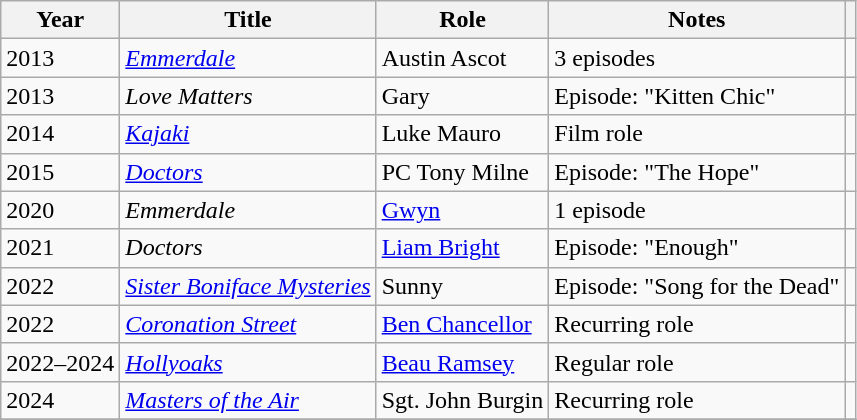<table class="wikitable plainrowheaders sortable">
<tr>
<th>Year</th>
<th>Title</th>
<th>Role</th>
<th>Notes</th>
<th></th>
</tr>
<tr>
<td>2013</td>
<td><em><a href='#'>Emmerdale</a></em></td>
<td>Austin Ascot</td>
<td>3 episodes</td>
<td align="center"></td>
</tr>
<tr>
<td>2013</td>
<td><em>Love Matters</em></td>
<td>Gary</td>
<td>Episode: "Kitten Chic"</td>
<td align="center"></td>
</tr>
<tr>
<td>2014</td>
<td><em><a href='#'>Kajaki</a></em></td>
<td>Luke Mauro</td>
<td>Film role</td>
<td align="center"></td>
</tr>
<tr>
<td>2015</td>
<td><em><a href='#'>Doctors</a></em></td>
<td>PC Tony Milne</td>
<td>Episode: "The Hope"</td>
<td align="center"></td>
</tr>
<tr>
<td>2020</td>
<td><em>Emmerdale</em></td>
<td><a href='#'>Gwyn</a></td>
<td>1 episode</td>
<td align="center"></td>
</tr>
<tr>
<td>2021</td>
<td><em>Doctors</em></td>
<td><a href='#'>Liam Bright</a></td>
<td>Episode: "Enough"</td>
<td align="center"></td>
</tr>
<tr>
<td>2022</td>
<td><em><a href='#'>Sister Boniface Mysteries</a></em></td>
<td>Sunny</td>
<td>Episode: "Song for the Dead"</td>
<td align="center"></td>
</tr>
<tr>
<td>2022</td>
<td><em><a href='#'>Coronation Street</a></em></td>
<td><a href='#'>Ben Chancellor</a></td>
<td>Recurring role</td>
<td align="center"></td>
</tr>
<tr>
<td>2022–2024</td>
<td><em><a href='#'>Hollyoaks</a></em></td>
<td><a href='#'>Beau Ramsey</a></td>
<td>Regular role</td>
<td align="center"></td>
</tr>
<tr>
<td>2024</td>
<td><em><a href='#'>Masters of the Air</a></em></td>
<td>Sgt. John Burgin</td>
<td>Recurring role</td>
<td align="center"></td>
</tr>
<tr>
</tr>
</table>
